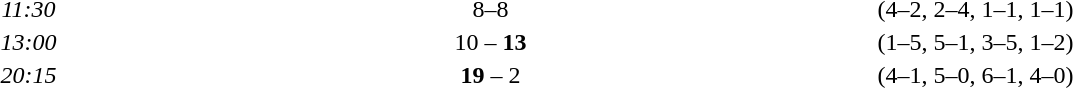<table style="text-align:center">
<tr>
<th width=100></th>
<th width=200></th>
<th width=100></th>
<th width=200></th>
</tr>
<tr>
<td><em>11:30</em></td>
<td align=right></td>
<td>8–8</td>
<td align=left></td>
<td>(4–2, 2–4, 1–1, 1–1)</td>
</tr>
<tr>
<td><em>13:00</em></td>
<td align=right></td>
<td>10 – <strong>13</strong></td>
<td align=left><strong></strong></td>
<td>(1–5, 5–1, 3–5, 1–2)</td>
</tr>
<tr>
<td><em>20:15</em></td>
<td align=right><strong></strong></td>
<td><strong>19</strong> – 2</td>
<td align=left></td>
<td>(4–1, 5–0, 6–1, 4–0)</td>
</tr>
</table>
